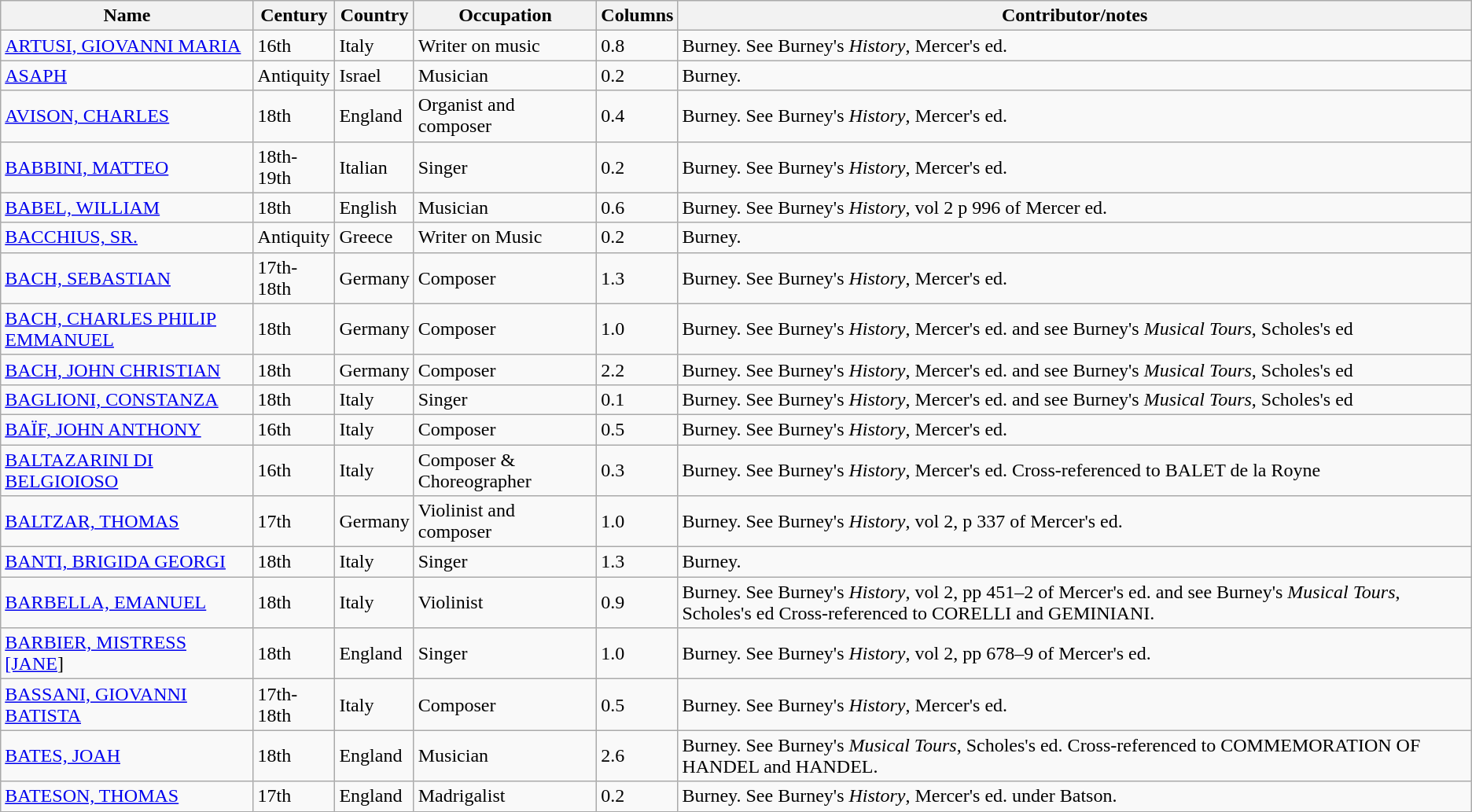<table class="wikitable">
<tr>
<th>Name</th>
<th>Century</th>
<th>Country</th>
<th>Occupation</th>
<th>Columns</th>
<th>Contributor/notes</th>
</tr>
<tr>
<td><a href='#'>ARTUSI, GIOVANNI MARIA</a></td>
<td>16th</td>
<td>Italy</td>
<td>Writer on music</td>
<td>0.8</td>
<td>Burney. See Burney's <em>History</em>, Mercer's ed.</td>
</tr>
<tr>
<td><a href='#'>ASAPH</a></td>
<td>Antiquity</td>
<td>Israel</td>
<td>Musician</td>
<td>0.2</td>
<td>Burney.</td>
</tr>
<tr>
<td><a href='#'>AVISON, CHARLES</a></td>
<td>18th</td>
<td>England</td>
<td>Organist and composer</td>
<td>0.4</td>
<td>Burney. See Burney's <em>History</em>, Mercer's ed.</td>
</tr>
<tr>
<td><a href='#'>BABBINI, MATTEO</a></td>
<td>18th-19th</td>
<td>Italian</td>
<td>Singer</td>
<td>0.2</td>
<td>Burney. See Burney's <em>History</em>, Mercer's ed.</td>
</tr>
<tr>
<td><a href='#'>BABEL, WILLIAM</a></td>
<td>18th</td>
<td>English</td>
<td>Musician</td>
<td>0.6</td>
<td>Burney. See Burney's <em>History</em>, vol 2 p 996 of Mercer ed.</td>
</tr>
<tr>
<td><a href='#'>BACCHIUS, SR.</a></td>
<td>Antiquity</td>
<td>Greece</td>
<td>Writer on Music</td>
<td>0.2</td>
<td>Burney.</td>
</tr>
<tr>
<td><a href='#'>BACH, SEBASTIAN</a></td>
<td>17th-18th</td>
<td>Germany</td>
<td>Composer</td>
<td>1.3</td>
<td>Burney. See Burney's <em>History</em>, Mercer's ed.</td>
</tr>
<tr>
<td><a href='#'>BACH, CHARLES PHILIP EMMANUEL</a></td>
<td>18th</td>
<td>Germany</td>
<td>Composer</td>
<td>1.0</td>
<td>Burney. See Burney's <em>History</em>, Mercer's ed. and see Burney's <em>Musical Tours</em>, Scholes's ed</td>
</tr>
<tr>
<td><a href='#'>BACH, JOHN CHRISTIAN</a></td>
<td>18th</td>
<td>Germany</td>
<td>Composer</td>
<td>2.2</td>
<td>Burney. See Burney's <em>History</em>, Mercer's ed. and see Burney's <em>Musical Tours</em>, Scholes's ed</td>
</tr>
<tr>
<td><a href='#'>BAGLIONI, CONSTANZA</a></td>
<td>18th</td>
<td>Italy</td>
<td>Singer</td>
<td>0.1</td>
<td>Burney. See Burney's <em>History</em>, Mercer's ed. and see Burney's <em>Musical Tours</em>, Scholes's ed</td>
</tr>
<tr>
<td><a href='#'>BAÏF, JOHN ANTHONY</a></td>
<td>16th</td>
<td>Italy</td>
<td>Composer</td>
<td>0.5</td>
<td>Burney. See Burney's <em>History</em>, Mercer's ed.</td>
</tr>
<tr>
<td><a href='#'>BALTAZARINI DI BELGIOIOSO</a></td>
<td>16th</td>
<td>Italy</td>
<td>Composer & Choreographer</td>
<td>0.3</td>
<td>Burney. See Burney's <em>History</em>, Mercer's ed. Cross-referenced to BALET de la Royne</td>
</tr>
<tr>
<td><a href='#'>BALTZAR, THOMAS</a></td>
<td>17th</td>
<td>Germany</td>
<td>Violinist and composer</td>
<td>1.0</td>
<td>Burney. See Burney's <em>History</em>, vol 2, p 337 of Mercer's ed.</td>
</tr>
<tr>
<td><a href='#'>BANTI, BRIGIDA GEORGI</a></td>
<td>18th</td>
<td>Italy</td>
<td>Singer</td>
<td>1.3</td>
<td>Burney.</td>
</tr>
<tr>
<td><a href='#'>BARBELLA, EMANUEL</a></td>
<td>18th</td>
<td>Italy</td>
<td>Violinist</td>
<td>0.9</td>
<td>Burney. See Burney's <em>History</em>, vol 2, pp 451–2 of Mercer's ed. and see Burney's <em>Musical Tours</em>, Scholes's ed Cross-referenced to CORELLI and GEMINIANI.</td>
</tr>
<tr>
<td><a href='#'>BARBIER, MISTRESS [JANE</a>]</td>
<td>18th</td>
<td>England</td>
<td>Singer</td>
<td>1.0</td>
<td>Burney. See Burney's <em>History</em>, vol 2, pp 678–9 of Mercer's ed.</td>
</tr>
<tr>
<td><a href='#'>BASSANI, GIOVANNI BATISTA</a></td>
<td>17th-18th</td>
<td>Italy</td>
<td>Composer</td>
<td>0.5</td>
<td>Burney. See Burney's <em>History</em>, Mercer's ed.</td>
</tr>
<tr>
<td><a href='#'>BATES, JOAH</a></td>
<td>18th</td>
<td>England</td>
<td>Musician</td>
<td>2.6</td>
<td>Burney. See Burney's <em>Musical Tours</em>, Scholes's ed. Cross-referenced to COMMEMORATION OF HANDEL and HANDEL.</td>
</tr>
<tr>
<td><a href='#'>BATESON, THOMAS</a></td>
<td>17th</td>
<td>England</td>
<td>Madrigalist</td>
<td>0.2</td>
<td>Burney. See Burney's <em>History</em>, Mercer's ed. under Batson.</td>
</tr>
</table>
